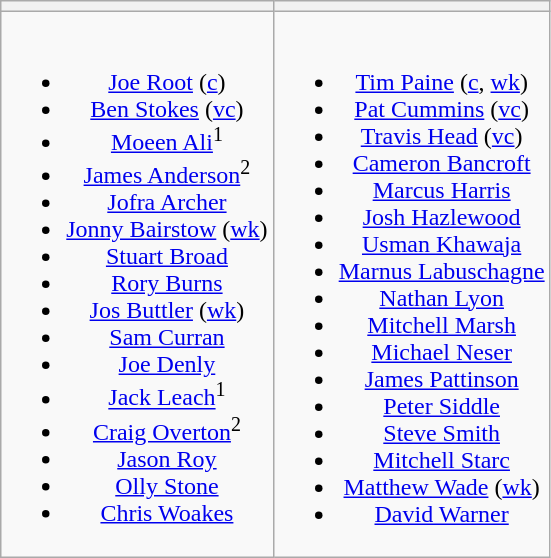<table class="wikitable" style="text-align:center">
<tr>
<th></th>
<th></th>
</tr>
<tr style="vertical-align:top">
<td><br><ul><li><a href='#'>Joe Root</a> (<a href='#'>c</a>)</li><li><a href='#'>Ben Stokes</a> (<a href='#'>vc</a>)</li><li><a href='#'>Moeen Ali</a><sup>1</sup></li><li><a href='#'>James Anderson</a><sup>2</sup></li><li><a href='#'>Jofra Archer</a></li><li><a href='#'>Jonny Bairstow</a> (<a href='#'>wk</a>)</li><li><a href='#'>Stuart Broad</a></li><li><a href='#'>Rory Burns</a></li><li><a href='#'>Jos Buttler</a> (<a href='#'>wk</a>)</li><li><a href='#'>Sam Curran</a></li><li><a href='#'>Joe Denly</a></li><li><a href='#'>Jack Leach</a><sup>1</sup></li><li><a href='#'>Craig Overton</a><sup>2</sup></li><li><a href='#'>Jason Roy</a></li><li><a href='#'>Olly Stone</a></li><li><a href='#'>Chris Woakes</a></li></ul></td>
<td><br><ul><li><a href='#'>Tim Paine</a> (<a href='#'>c</a>, <a href='#'>wk</a>)</li><li><a href='#'>Pat Cummins</a> (<a href='#'>vc</a>)</li><li><a href='#'>Travis Head</a> (<a href='#'>vc</a>)</li><li><a href='#'>Cameron Bancroft</a></li><li><a href='#'>Marcus Harris</a></li><li><a href='#'>Josh Hazlewood</a></li><li><a href='#'>Usman Khawaja</a></li><li><a href='#'>Marnus Labuschagne</a></li><li><a href='#'>Nathan Lyon</a></li><li><a href='#'>Mitchell Marsh</a></li><li><a href='#'>Michael Neser</a></li><li><a href='#'>James Pattinson</a></li><li><a href='#'>Peter Siddle</a></li><li><a href='#'>Steve Smith</a></li><li><a href='#'>Mitchell Starc</a></li><li><a href='#'>Matthew Wade</a> (<a href='#'>wk</a>)</li><li><a href='#'>David Warner</a></li></ul></td>
</tr>
</table>
